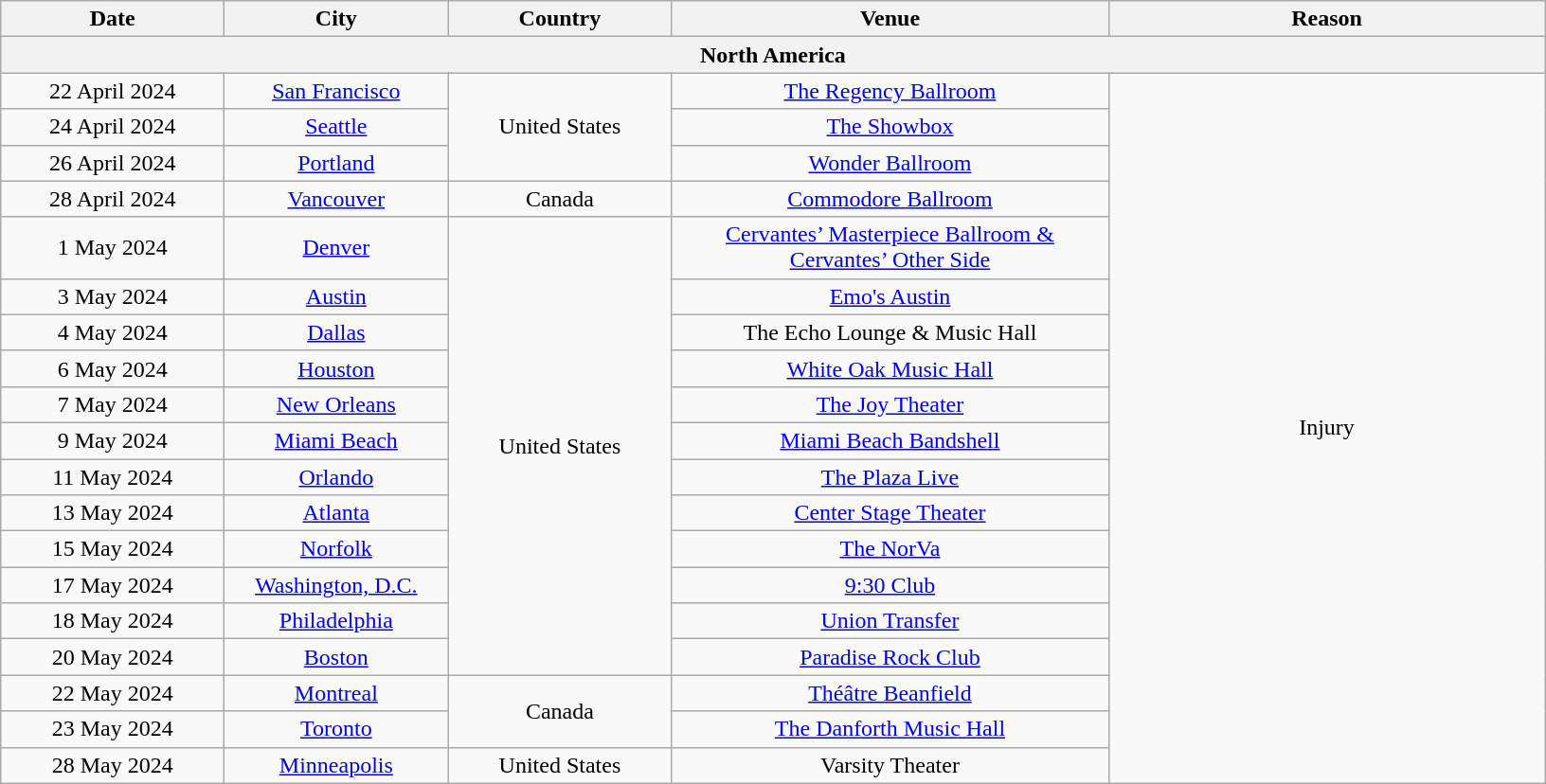<table class="wikitable" style="text-align:center;">
<tr>
<th width="150">Date</th>
<th width="150">City</th>
<th width="150">Country</th>
<th width="300">Venue</th>
<th width="300">Reason</th>
</tr>
<tr bgcolor="#DDDDDD">
<th colspan="5"><strong>North America</strong></th>
</tr>
<tr>
<td>22 April 2024</td>
<td><a href='#'>San Francisco</a></td>
<td rowspan="3">United States</td>
<td><a href='#'>The Regency Ballroom</a></td>
<td rowspan="19">Injury</td>
</tr>
<tr>
<td>24 April 2024</td>
<td><a href='#'>Seattle</a></td>
<td><a href='#'>The Showbox</a></td>
</tr>
<tr>
<td>26 April 2024</td>
<td><a href='#'>Portland</a></td>
<td><a href='#'>Wonder Ballroom</a></td>
</tr>
<tr>
<td>28 April 2024</td>
<td><a href='#'>Vancouver</a></td>
<td>Canada</td>
<td><a href='#'>Commodore Ballroom</a></td>
</tr>
<tr>
<td>1 May 2024</td>
<td><a href='#'>Denver</a></td>
<td rowspan="12">United States</td>
<td><a href='#'>Cervantes’ Masterpiece Ballroom & Cervantes’ Other Side</a></td>
</tr>
<tr>
<td>3 May 2024</td>
<td><a href='#'>Austin</a></td>
<td><a href='#'>Emo's Austin</a></td>
</tr>
<tr>
<td>4 May 2024</td>
<td><a href='#'>Dallas</a></td>
<td>The Echo Lounge & Music Hall</td>
</tr>
<tr>
<td>6 May 2024</td>
<td><a href='#'>Houston</a></td>
<td><a href='#'>White Oak Music Hall</a></td>
</tr>
<tr>
<td>7 May 2024</td>
<td><a href='#'>New Orleans</a></td>
<td><a href='#'>The Joy Theater</a></td>
</tr>
<tr>
<td>9 May 2024</td>
<td><a href='#'>Miami Beach</a></td>
<td><a href='#'>Miami Beach Bandshell</a></td>
</tr>
<tr>
<td>11 May 2024</td>
<td><a href='#'>Orlando</a></td>
<td><a href='#'>The Plaza Live</a></td>
</tr>
<tr>
<td>13 May 2024</td>
<td><a href='#'>Atlanta</a></td>
<td><a href='#'>Center Stage Theater</a></td>
</tr>
<tr>
<td>15 May 2024</td>
<td><a href='#'>Norfolk</a></td>
<td><a href='#'>The NorVa</a></td>
</tr>
<tr>
<td>17 May 2024</td>
<td><a href='#'>Washington, D.C.</a></td>
<td><a href='#'>9:30 Club</a></td>
</tr>
<tr>
<td>18 May 2024</td>
<td><a href='#'>Philadelphia</a></td>
<td><a href='#'>Union Transfer</a></td>
</tr>
<tr>
<td>20 May 2024</td>
<td><a href='#'>Boston</a></td>
<td><a href='#'>Paradise Rock Club</a></td>
</tr>
<tr>
<td>22 May 2024</td>
<td><a href='#'>Montreal</a></td>
<td rowspan="2">Canada</td>
<td><a href='#'>Théâtre Beanfield</a></td>
</tr>
<tr>
<td>23 May 2024</td>
<td><a href='#'>Toronto</a></td>
<td><a href='#'>The Danforth Music Hall</a></td>
</tr>
<tr>
<td>28 May 2024</td>
<td><a href='#'>Minneapolis</a></td>
<td>United States</td>
<td>Varsity Theater</td>
</tr>
</table>
